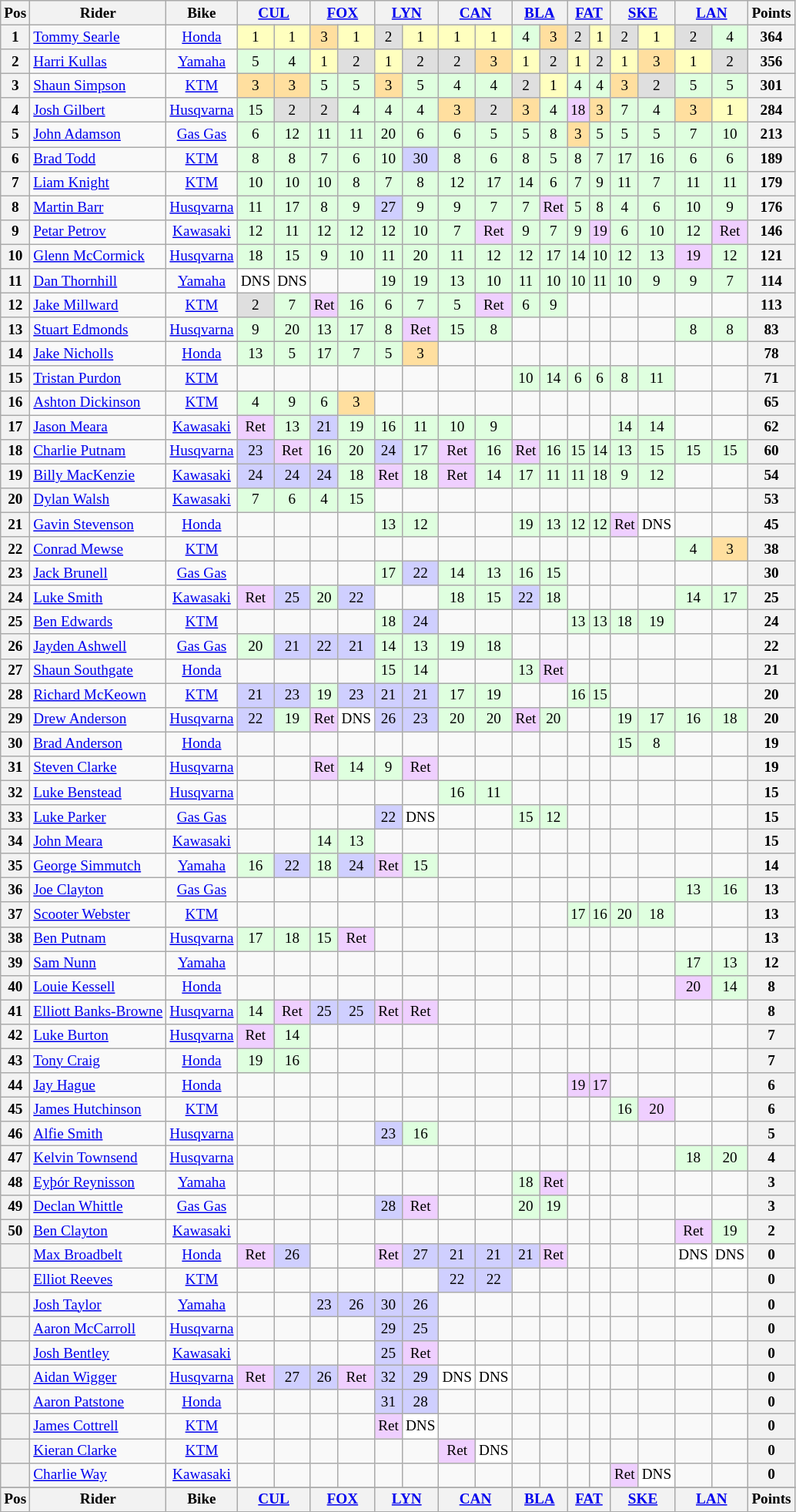<table class="wikitable" style="font-size: 80%; text-align:center">
<tr valign="top">
<th valign="middle">Pos</th>
<th valign="middle">Rider</th>
<th valign="middle">Bike</th>
<th colspan=2><a href='#'>CUL</a><br></th>
<th colspan=2><a href='#'>FOX</a><br></th>
<th colspan=2><a href='#'>LYN</a><br></th>
<th colspan=2><a href='#'>CAN</a><br></th>
<th colspan=2><a href='#'>BLA</a><br></th>
<th colspan=2><a href='#'>FAT</a><br></th>
<th colspan=2><a href='#'>SKE</a><br></th>
<th colspan=2><a href='#'>LAN</a><br></th>
<th valign="middle">Points</th>
</tr>
<tr>
<th>1</th>
<td align=left> <a href='#'>Tommy Searle</a></td>
<td><a href='#'>Honda</a></td>
<td style="background:#ffffbf;">1</td>
<td style="background:#ffffbf;">1</td>
<td style="background:#ffdf9f;">3</td>
<td style="background:#ffffbf;">1</td>
<td style="background:#dfdfdf;">2</td>
<td style="background:#ffffbf;">1</td>
<td style="background:#ffffbf;">1</td>
<td style="background:#ffffbf;">1</td>
<td style="background:#dfffdf;">4</td>
<td style="background:#ffdf9f;">3</td>
<td style="background:#dfdfdf;">2</td>
<td style="background:#ffffbf;">1</td>
<td style="background:#dfdfdf;">2</td>
<td style="background:#ffffbf;">1</td>
<td style="background:#dfdfdf;">2</td>
<td style="background:#dfffdf;">4</td>
<th>364</th>
</tr>
<tr>
<th>2</th>
<td align=left> <a href='#'>Harri Kullas</a></td>
<td><a href='#'>Yamaha</a></td>
<td style="background:#dfffdf;">5</td>
<td style="background:#dfffdf;">4</td>
<td style="background:#ffffbf;">1</td>
<td style="background:#dfdfdf;">2</td>
<td style="background:#ffffbf;">1</td>
<td style="background:#dfdfdf;">2</td>
<td style="background:#dfdfdf;">2</td>
<td style="background:#ffdf9f;">3</td>
<td style="background:#ffffbf;">1</td>
<td style="background:#dfdfdf;">2</td>
<td style="background:#ffffbf;">1</td>
<td style="background:#dfdfdf;">2</td>
<td style="background:#ffffbf;">1</td>
<td style="background:#ffdf9f;">3</td>
<td style="background:#ffffbf;">1</td>
<td style="background:#dfdfdf;">2</td>
<th>356</th>
</tr>
<tr>
<th>3</th>
<td align=left> <a href='#'>Shaun Simpson</a></td>
<td><a href='#'>KTM</a></td>
<td style="background:#ffdf9f;">3</td>
<td style="background:#ffdf9f;">3</td>
<td style="background:#dfffdf;">5</td>
<td style="background:#dfffdf;">5</td>
<td style="background:#ffdf9f;">3</td>
<td style="background:#dfffdf;">5</td>
<td style="background:#dfffdf;">4</td>
<td style="background:#dfffdf;">4</td>
<td style="background:#dfdfdf;">2</td>
<td style="background:#ffffbf;">1</td>
<td style="background:#dfffdf;">4</td>
<td style="background:#dfffdf;">4</td>
<td style="background:#ffdf9f;">3</td>
<td style="background:#dfdfdf;">2</td>
<td style="background:#dfffdf;">5</td>
<td style="background:#dfffdf;">5</td>
<th>301</th>
</tr>
<tr>
<th>4</th>
<td align=left> <a href='#'>Josh Gilbert</a></td>
<td><a href='#'>Husqvarna</a></td>
<td style="background:#dfffdf;">15</td>
<td style="background:#dfdfdf;">2</td>
<td style="background:#dfdfdf;">2</td>
<td style="background:#dfffdf;">4</td>
<td style="background:#dfffdf;">4</td>
<td style="background:#dfffdf;">4</td>
<td style="background:#ffdf9f;">3</td>
<td style="background:#dfdfdf;">2</td>
<td style="background:#ffdf9f;">3</td>
<td style="background:#dfffdf;">4</td>
<td style="background:#efcfff;">18</td>
<td style="background:#ffdf9f;">3</td>
<td style="background:#dfffdf;">7</td>
<td style="background:#dfffdf;">4</td>
<td style="background:#ffdf9f;">3</td>
<td style="background:#ffffbf;">1</td>
<th>284</th>
</tr>
<tr>
<th>5</th>
<td align=left> <a href='#'>John Adamson</a></td>
<td><a href='#'>Gas Gas</a></td>
<td style="background:#dfffdf;">6</td>
<td style="background:#dfffdf;">12</td>
<td style="background:#dfffdf;">11</td>
<td style="background:#dfffdf;">11</td>
<td style="background:#dfffdf;">20</td>
<td style="background:#dfffdf;">6</td>
<td style="background:#dfffdf;">6</td>
<td style="background:#dfffdf;">5</td>
<td style="background:#dfffdf;">5</td>
<td style="background:#dfffdf;">8</td>
<td style="background:#ffdf9f;">3</td>
<td style="background:#dfffdf;">5</td>
<td style="background:#dfffdf;">5</td>
<td style="background:#dfffdf;">5</td>
<td style="background:#dfffdf;">7</td>
<td style="background:#dfffdf;">10</td>
<th>213</th>
</tr>
<tr>
<th>6</th>
<td align=left> <a href='#'>Brad Todd</a></td>
<td><a href='#'>KTM</a></td>
<td style="background:#dfffdf;">8</td>
<td style="background:#dfffdf;">8</td>
<td style="background:#dfffdf;">7</td>
<td style="background:#dfffdf;">6</td>
<td style="background:#dfffdf;">10</td>
<td style="background:#cfcfff;">30</td>
<td style="background:#dfffdf;">8</td>
<td style="background:#dfffdf;">6</td>
<td style="background:#dfffdf;">8</td>
<td style="background:#dfffdf;">5</td>
<td style="background:#dfffdf;">8</td>
<td style="background:#dfffdf;">7</td>
<td style="background:#dfffdf;">17</td>
<td style="background:#dfffdf;">16</td>
<td style="background:#dfffdf;">6</td>
<td style="background:#dfffdf;">6</td>
<th>189</th>
</tr>
<tr>
<th>7</th>
<td align=left> <a href='#'>Liam Knight</a></td>
<td><a href='#'>KTM</a></td>
<td style="background:#dfffdf;">10</td>
<td style="background:#dfffdf;">10</td>
<td style="background:#dfffdf;">10</td>
<td style="background:#dfffdf;">8</td>
<td style="background:#dfffdf;">7</td>
<td style="background:#dfffdf;">8</td>
<td style="background:#dfffdf;">12</td>
<td style="background:#dfffdf;">17</td>
<td style="background:#dfffdf;">14</td>
<td style="background:#dfffdf;">6</td>
<td style="background:#dfffdf;">7</td>
<td style="background:#dfffdf;">9</td>
<td style="background:#dfffdf;">11</td>
<td style="background:#dfffdf;">7</td>
<td style="background:#dfffdf;">11</td>
<td style="background:#dfffdf;">11</td>
<th>179</th>
</tr>
<tr>
<th>8</th>
<td align=left> <a href='#'>Martin Barr</a></td>
<td><a href='#'>Husqvarna</a></td>
<td style="background:#dfffdf;">11</td>
<td style="background:#dfffdf;">17</td>
<td style="background:#dfffdf;">8</td>
<td style="background:#dfffdf;">9</td>
<td style="background:#cfcfff;">27</td>
<td style="background:#dfffdf;">9</td>
<td style="background:#dfffdf;">9</td>
<td style="background:#dfffdf;">7</td>
<td style="background:#dfffdf;">7</td>
<td style="background:#efcfff;">Ret</td>
<td style="background:#dfffdf;">5</td>
<td style="background:#dfffdf;">8</td>
<td style="background:#dfffdf;">4</td>
<td style="background:#dfffdf;">6</td>
<td style="background:#dfffdf;">10</td>
<td style="background:#dfffdf;">9</td>
<th>176</th>
</tr>
<tr>
<th>9</th>
<td align=left> <a href='#'>Petar Petrov</a></td>
<td><a href='#'>Kawasaki</a></td>
<td style="background:#dfffdf;">12</td>
<td style="background:#dfffdf;">11</td>
<td style="background:#dfffdf;">12</td>
<td style="background:#dfffdf;">12</td>
<td style="background:#dfffdf;">12</td>
<td style="background:#dfffdf;">10</td>
<td style="background:#dfffdf;">7</td>
<td style="background:#efcfff;">Ret</td>
<td style="background:#dfffdf;">9</td>
<td style="background:#dfffdf;">7</td>
<td style="background:#dfffdf;">9</td>
<td style="background:#efcfff;">19</td>
<td style="background:#dfffdf;">6</td>
<td style="background:#dfffdf;">10</td>
<td style="background:#dfffdf;">12</td>
<td style="background:#efcfff;">Ret</td>
<th>146</th>
</tr>
<tr>
<th>10</th>
<td align=left> <a href='#'>Glenn McCormick</a></td>
<td><a href='#'>Husqvarna</a></td>
<td style="background:#dfffdf;">18</td>
<td style="background:#dfffdf;">15</td>
<td style="background:#dfffdf;">9</td>
<td style="background:#dfffdf;">10</td>
<td style="background:#dfffdf;">11</td>
<td style="background:#dfffdf;">20</td>
<td style="background:#dfffdf;">11</td>
<td style="background:#dfffdf;">12</td>
<td style="background:#dfffdf;">12</td>
<td style="background:#dfffdf;">17</td>
<td style="background:#dfffdf;">14</td>
<td style="background:#dfffdf;">10</td>
<td style="background:#dfffdf;">12</td>
<td style="background:#dfffdf;">13</td>
<td style="background:#efcfff;">19</td>
<td style="background:#dfffdf;">12</td>
<th>121</th>
</tr>
<tr>
<th>11</th>
<td align=left> <a href='#'>Dan Thornhill</a></td>
<td><a href='#'>Yamaha</a></td>
<td style="background:#ffffff;">DNS</td>
<td style="background:#ffffff;">DNS</td>
<td></td>
<td></td>
<td style="background:#dfffdf;">19</td>
<td style="background:#dfffdf;">19</td>
<td style="background:#dfffdf;">13</td>
<td style="background:#dfffdf;">10</td>
<td style="background:#dfffdf;">11</td>
<td style="background:#dfffdf;">10</td>
<td style="background:#dfffdf;">10</td>
<td style="background:#dfffdf;">11</td>
<td style="background:#dfffdf;">10</td>
<td style="background:#dfffdf;">9</td>
<td style="background:#dfffdf;">9</td>
<td style="background:#dfffdf;">7</td>
<th>114</th>
</tr>
<tr>
<th>12</th>
<td align=left> <a href='#'>Jake Millward</a></td>
<td><a href='#'>KTM</a></td>
<td style="background:#dfdfdf;">2</td>
<td style="background:#dfffdf;">7</td>
<td style="background:#efcfff;">Ret</td>
<td style="background:#dfffdf;">16</td>
<td style="background:#dfffdf;">6</td>
<td style="background:#dfffdf;">7</td>
<td style="background:#dfffdf;">5</td>
<td style="background:#efcfff;">Ret</td>
<td style="background:#dfffdf;">6</td>
<td style="background:#dfffdf;">9</td>
<td></td>
<td></td>
<td></td>
<td></td>
<td></td>
<td></td>
<th>113</th>
</tr>
<tr>
<th>13</th>
<td align=left> <a href='#'>Stuart Edmonds</a></td>
<td><a href='#'>Husqvarna</a></td>
<td style="background:#dfffdf;">9</td>
<td style="background:#dfffdf;">20</td>
<td style="background:#dfffdf;">13</td>
<td style="background:#dfffdf;">17</td>
<td style="background:#dfffdf;">8</td>
<td style="background:#efcfff;">Ret</td>
<td style="background:#dfffdf;">15</td>
<td style="background:#dfffdf;">8</td>
<td></td>
<td></td>
<td></td>
<td></td>
<td></td>
<td></td>
<td style="background:#dfffdf;">8</td>
<td style="background:#dfffdf;">8</td>
<th>83</th>
</tr>
<tr>
<th>14</th>
<td align=left> <a href='#'>Jake Nicholls</a></td>
<td><a href='#'>Honda</a></td>
<td style="background:#dfffdf;">13</td>
<td style="background:#dfffdf;">5</td>
<td style="background:#dfffdf;">17</td>
<td style="background:#dfffdf;">7</td>
<td style="background:#dfffdf;">5</td>
<td style="background:#ffdf9f;">3</td>
<td></td>
<td></td>
<td></td>
<td></td>
<td></td>
<td></td>
<td></td>
<td></td>
<td></td>
<td></td>
<th>78</th>
</tr>
<tr>
<th>15</th>
<td align=left> <a href='#'>Tristan Purdon</a></td>
<td><a href='#'>KTM</a></td>
<td></td>
<td></td>
<td></td>
<td></td>
<td></td>
<td></td>
<td></td>
<td></td>
<td style="background:#dfffdf;">10</td>
<td style="background:#dfffdf;">14</td>
<td style="background:#dfffdf;">6</td>
<td style="background:#dfffdf;">6</td>
<td style="background:#dfffdf;">8</td>
<td style="background:#dfffdf;">11</td>
<td></td>
<td></td>
<th>71</th>
</tr>
<tr>
<th>16</th>
<td align=left> <a href='#'>Ashton Dickinson</a></td>
<td><a href='#'>KTM</a></td>
<td style="background:#dfffdf;">4</td>
<td style="background:#dfffdf;">9</td>
<td style="background:#dfffdf;">6</td>
<td style="background:#ffdf9f;">3</td>
<td></td>
<td></td>
<td></td>
<td></td>
<td></td>
<td></td>
<td></td>
<td></td>
<td></td>
<td></td>
<td></td>
<td></td>
<th>65</th>
</tr>
<tr>
<th>17</th>
<td align=left> <a href='#'>Jason Meara</a></td>
<td><a href='#'>Kawasaki</a></td>
<td style="background:#efcfff;">Ret</td>
<td style="background:#dfffdf;">13</td>
<td style="background:#cfcfff;">21</td>
<td style="background:#dfffdf;">19</td>
<td style="background:#dfffdf;">16</td>
<td style="background:#dfffdf;">11</td>
<td style="background:#dfffdf;">10</td>
<td style="background:#dfffdf;">9</td>
<td></td>
<td></td>
<td></td>
<td></td>
<td style="background:#dfffdf;">14</td>
<td style="background:#dfffdf;">14</td>
<td></td>
<td></td>
<th>62</th>
</tr>
<tr>
<th>18</th>
<td align=left> <a href='#'>Charlie Putnam</a></td>
<td><a href='#'>Husqvarna</a></td>
<td style="background:#cfcfff;">23</td>
<td style="background:#efcfff;">Ret</td>
<td style="background:#dfffdf;">16</td>
<td style="background:#dfffdf;">20</td>
<td style="background:#cfcfff;">24</td>
<td style="background:#dfffdf;">17</td>
<td style="background:#efcfff;">Ret</td>
<td style="background:#dfffdf;">16</td>
<td style="background:#efcfff;">Ret</td>
<td style="background:#dfffdf;">16</td>
<td style="background:#dfffdf;">15</td>
<td style="background:#dfffdf;">14</td>
<td style="background:#dfffdf;">13</td>
<td style="background:#dfffdf;">15</td>
<td style="background:#dfffdf;">15</td>
<td style="background:#dfffdf;">15</td>
<th>60</th>
</tr>
<tr>
<th>19</th>
<td align=left> <a href='#'>Billy MacKenzie</a></td>
<td><a href='#'>Kawasaki</a></td>
<td style="background:#cfcfff;">24</td>
<td style="background:#cfcfff;">24</td>
<td style="background:#cfcfff;">24</td>
<td style="background:#dfffdf;">18</td>
<td style="background:#efcfff;">Ret</td>
<td style="background:#dfffdf;">18</td>
<td style="background:#efcfff;">Ret</td>
<td style="background:#dfffdf;">14</td>
<td style="background:#dfffdf;">17</td>
<td style="background:#dfffdf;">11</td>
<td style="background:#dfffdf;">11</td>
<td style="background:#dfffdf;">18</td>
<td style="background:#dfffdf;">9</td>
<td style="background:#dfffdf;">12</td>
<td></td>
<td></td>
<th>54</th>
</tr>
<tr>
<th>20</th>
<td align=left> <a href='#'>Dylan Walsh</a></td>
<td><a href='#'>Kawasaki</a></td>
<td style="background:#dfffdf;">7</td>
<td style="background:#dfffdf;">6</td>
<td style="background:#dfffdf;">4</td>
<td style="background:#dfffdf;">15</td>
<td></td>
<td></td>
<td></td>
<td></td>
<td></td>
<td></td>
<td></td>
<td></td>
<td></td>
<td></td>
<td></td>
<td></td>
<th>53</th>
</tr>
<tr>
<th>21</th>
<td align=left> <a href='#'>Gavin Stevenson</a></td>
<td><a href='#'>Honda</a></td>
<td></td>
<td></td>
<td></td>
<td></td>
<td style="background:#dfffdf;">13</td>
<td style="background:#dfffdf;">12</td>
<td></td>
<td></td>
<td style="background:#dfffdf;">19</td>
<td style="background:#dfffdf;">13</td>
<td style="background:#dfffdf;">12</td>
<td style="background:#dfffdf;">12</td>
<td style="background:#efcfff;">Ret</td>
<td style="background:#ffffff;">DNS</td>
<td></td>
<td></td>
<th>45</th>
</tr>
<tr>
<th>22</th>
<td align=left> <a href='#'>Conrad Mewse</a></td>
<td><a href='#'>KTM</a></td>
<td></td>
<td></td>
<td></td>
<td></td>
<td></td>
<td></td>
<td></td>
<td></td>
<td></td>
<td></td>
<td></td>
<td></td>
<td></td>
<td></td>
<td style="background:#dfffdf;">4</td>
<td style="background:#ffdf9f;">3</td>
<th>38</th>
</tr>
<tr>
<th>23</th>
<td align=left> <a href='#'>Jack Brunell</a></td>
<td><a href='#'>Gas Gas</a></td>
<td></td>
<td></td>
<td></td>
<td></td>
<td style="background:#dfffdf;">17</td>
<td style="background:#cfcfff;">22</td>
<td style="background:#dfffdf;">14</td>
<td style="background:#dfffdf;">13</td>
<td style="background:#dfffdf;">16</td>
<td style="background:#dfffdf;">15</td>
<td></td>
<td></td>
<td></td>
<td></td>
<td></td>
<td></td>
<th>30</th>
</tr>
<tr>
<th>24</th>
<td align=left> <a href='#'>Luke Smith</a></td>
<td><a href='#'>Kawasaki</a></td>
<td style="background:#efcfff;">Ret</td>
<td style="background:#cfcfff;">25</td>
<td style="background:#dfffdf;">20</td>
<td style="background:#cfcfff;">22</td>
<td></td>
<td></td>
<td style="background:#dfffdf;">18</td>
<td style="background:#dfffdf;">15</td>
<td style="background:#cfcfff;">22</td>
<td style="background:#dfffdf;">18</td>
<td></td>
<td></td>
<td></td>
<td></td>
<td style="background:#dfffdf;">14</td>
<td style="background:#dfffdf;">17</td>
<th>25</th>
</tr>
<tr>
<th>25</th>
<td align=left> <a href='#'>Ben Edwards</a></td>
<td><a href='#'>KTM</a></td>
<td></td>
<td></td>
<td></td>
<td></td>
<td style="background:#dfffdf;">18</td>
<td style="background:#cfcfff;">24</td>
<td></td>
<td></td>
<td></td>
<td></td>
<td style="background:#dfffdf;">13</td>
<td style="background:#dfffdf;">13</td>
<td style="background:#dfffdf;">18</td>
<td style="background:#dfffdf;">19</td>
<td></td>
<td></td>
<th>24</th>
</tr>
<tr>
<th>26</th>
<td align=left> <a href='#'>Jayden Ashwell</a></td>
<td><a href='#'>Gas Gas</a></td>
<td style="background:#dfffdf;">20</td>
<td style="background:#cfcfff;">21</td>
<td style="background:#cfcfff;">22</td>
<td style="background:#cfcfff;">21</td>
<td style="background:#dfffdf;">14</td>
<td style="background:#dfffdf;">13</td>
<td style="background:#dfffdf;">19</td>
<td style="background:#dfffdf;">18</td>
<td></td>
<td></td>
<td></td>
<td></td>
<td></td>
<td></td>
<td></td>
<td></td>
<th>22</th>
</tr>
<tr>
<th>27</th>
<td align=left> <a href='#'>Shaun Southgate</a></td>
<td><a href='#'>Honda</a></td>
<td></td>
<td></td>
<td></td>
<td></td>
<td style="background:#dfffdf;">15</td>
<td style="background:#dfffdf;">14</td>
<td></td>
<td></td>
<td style="background:#dfffdf;">13</td>
<td style="background:#efcfff;">Ret</td>
<td></td>
<td></td>
<td></td>
<td></td>
<td></td>
<td></td>
<th>21</th>
</tr>
<tr>
<th>28</th>
<td align=left> <a href='#'>Richard McKeown</a></td>
<td><a href='#'>KTM</a></td>
<td style="background:#cfcfff;">21</td>
<td style="background:#cfcfff;">23</td>
<td style="background:#dfffdf;">19</td>
<td style="background:#cfcfff;">23</td>
<td style="background:#cfcfff;">21</td>
<td style="background:#cfcfff;">21</td>
<td style="background:#dfffdf;">17</td>
<td style="background:#dfffdf;">19</td>
<td></td>
<td></td>
<td style="background:#dfffdf;">16</td>
<td style="background:#dfffdf;">15</td>
<td></td>
<td></td>
<td></td>
<td></td>
<th>20</th>
</tr>
<tr>
<th>29</th>
<td align=left> <a href='#'>Drew Anderson</a></td>
<td><a href='#'>Husqvarna</a></td>
<td style="background:#cfcfff;">22</td>
<td style="background:#dfffdf;">19</td>
<td style="background:#efcfff;">Ret</td>
<td style="background:#ffffff;">DNS</td>
<td style="background:#cfcfff;">26</td>
<td style="background:#cfcfff;">23</td>
<td style="background:#dfffdf;">20</td>
<td style="background:#dfffdf;">20</td>
<td style="background:#efcfff;">Ret</td>
<td style="background:#dfffdf;">20</td>
<td></td>
<td></td>
<td style="background:#dfffdf;">19</td>
<td style="background:#dfffdf;">17</td>
<td style="background:#dfffdf;">16</td>
<td style="background:#dfffdf;">18</td>
<th>20</th>
</tr>
<tr>
<th>30</th>
<td align=left> <a href='#'>Brad Anderson</a></td>
<td><a href='#'>Honda</a></td>
<td></td>
<td></td>
<td></td>
<td></td>
<td></td>
<td></td>
<td></td>
<td></td>
<td></td>
<td></td>
<td></td>
<td></td>
<td style="background:#dfffdf;">15</td>
<td style="background:#dfffdf;">8</td>
<td></td>
<td></td>
<th>19</th>
</tr>
<tr>
<th>31</th>
<td align=left> <a href='#'>Steven Clarke</a></td>
<td><a href='#'>Husqvarna</a></td>
<td></td>
<td></td>
<td style="background:#efcfff;">Ret</td>
<td style="background:#dfffdf;">14</td>
<td style="background:#dfffdf;">9</td>
<td style="background:#efcfff;">Ret</td>
<td></td>
<td></td>
<td></td>
<td></td>
<td></td>
<td></td>
<td></td>
<td></td>
<td></td>
<td></td>
<th>19</th>
</tr>
<tr>
<th>32</th>
<td align=left> <a href='#'>Luke Benstead</a></td>
<td><a href='#'>Husqvarna</a></td>
<td></td>
<td></td>
<td></td>
<td></td>
<td></td>
<td></td>
<td style="background:#dfffdf;">16</td>
<td style="background:#dfffdf;">11</td>
<td></td>
<td></td>
<td></td>
<td></td>
<td></td>
<td></td>
<td></td>
<td></td>
<th>15</th>
</tr>
<tr>
<th>33</th>
<td align=left> <a href='#'>Luke Parker</a></td>
<td><a href='#'>Gas Gas</a></td>
<td></td>
<td></td>
<td></td>
<td></td>
<td style="background:#cfcfff;">22</td>
<td style="background:#ffffff;">DNS</td>
<td></td>
<td></td>
<td style="background:#dfffdf;">15</td>
<td style="background:#dfffdf;">12</td>
<td></td>
<td></td>
<td></td>
<td></td>
<td></td>
<td></td>
<th>15</th>
</tr>
<tr>
<th>34</th>
<td align=left> <a href='#'>John Meara</a></td>
<td><a href='#'>Kawasaki</a></td>
<td></td>
<td></td>
<td style="background:#dfffdf;">14</td>
<td style="background:#dfffdf;">13</td>
<td></td>
<td></td>
<td></td>
<td></td>
<td></td>
<td></td>
<td></td>
<td></td>
<td></td>
<td></td>
<td></td>
<td></td>
<th>15</th>
</tr>
<tr>
<th>35</th>
<td align=left> <a href='#'>George Simmutch</a></td>
<td><a href='#'>Yamaha</a></td>
<td style="background:#dfffdf;">16</td>
<td style="background:#cfcfff;">22</td>
<td style="background:#dfffdf;">18</td>
<td style="background:#cfcfff;">24</td>
<td style="background:#efcfff;">Ret</td>
<td style="background:#dfffdf;">15</td>
<td></td>
<td></td>
<td></td>
<td></td>
<td></td>
<td></td>
<td></td>
<td></td>
<td></td>
<td></td>
<th>14</th>
</tr>
<tr>
<th>36</th>
<td align=left> <a href='#'>Joe Clayton</a></td>
<td><a href='#'>Gas Gas</a></td>
<td></td>
<td></td>
<td></td>
<td></td>
<td></td>
<td></td>
<td></td>
<td></td>
<td></td>
<td></td>
<td></td>
<td></td>
<td></td>
<td></td>
<td style="background:#dfffdf;">13</td>
<td style="background:#dfffdf;">16</td>
<th>13</th>
</tr>
<tr>
<th>37</th>
<td align=left> <a href='#'>Scooter Webster</a></td>
<td><a href='#'>KTM</a></td>
<td></td>
<td></td>
<td></td>
<td></td>
<td></td>
<td></td>
<td></td>
<td></td>
<td></td>
<td></td>
<td style="background:#dfffdf;">17</td>
<td style="background:#dfffdf;">16</td>
<td style="background:#dfffdf;">20</td>
<td style="background:#dfffdf;">18</td>
<td></td>
<td></td>
<th>13</th>
</tr>
<tr>
<th>38</th>
<td align=left> <a href='#'>Ben Putnam</a></td>
<td><a href='#'>Husqvarna</a></td>
<td style="background:#dfffdf;">17</td>
<td style="background:#dfffdf;">18</td>
<td style="background:#dfffdf;">15</td>
<td style="background:#efcfff;">Ret</td>
<td></td>
<td></td>
<td></td>
<td></td>
<td></td>
<td></td>
<td></td>
<td></td>
<td></td>
<td></td>
<td></td>
<td></td>
<th>13</th>
</tr>
<tr>
<th>39</th>
<td align=left> <a href='#'>Sam Nunn</a></td>
<td><a href='#'>Yamaha</a></td>
<td></td>
<td></td>
<td></td>
<td></td>
<td></td>
<td></td>
<td></td>
<td></td>
<td></td>
<td></td>
<td></td>
<td></td>
<td></td>
<td></td>
<td style="background:#dfffdf;">17</td>
<td style="background:#dfffdf;">13</td>
<th>12</th>
</tr>
<tr>
<th>40</th>
<td align=left> <a href='#'>Louie Kessell</a></td>
<td><a href='#'>Honda</a></td>
<td></td>
<td></td>
<td></td>
<td></td>
<td></td>
<td></td>
<td></td>
<td></td>
<td></td>
<td></td>
<td></td>
<td></td>
<td></td>
<td></td>
<td style="background:#efcfff;">20</td>
<td style="background:#dfffdf;">14</td>
<th>8</th>
</tr>
<tr>
<th>41</th>
<td align=left> <a href='#'>Elliott Banks-Browne</a></td>
<td><a href='#'>Husqvarna</a></td>
<td style="background:#dfffdf;">14</td>
<td style="background:#efcfff;">Ret</td>
<td style="background:#cfcfff;">25</td>
<td style="background:#cfcfff;">25</td>
<td style="background:#efcfff;">Ret</td>
<td style="background:#efcfff;">Ret</td>
<td></td>
<td></td>
<td></td>
<td></td>
<td></td>
<td></td>
<td></td>
<td></td>
<td></td>
<td></td>
<th>8</th>
</tr>
<tr>
<th>42</th>
<td align=left> <a href='#'>Luke Burton</a></td>
<td><a href='#'>Husqvarna</a></td>
<td style="background:#efcfff;">Ret</td>
<td style="background:#dfffdf;">14</td>
<td></td>
<td></td>
<td></td>
<td></td>
<td></td>
<td></td>
<td></td>
<td></td>
<td></td>
<td></td>
<td></td>
<td></td>
<td></td>
<td></td>
<th>7</th>
</tr>
<tr>
<th>43</th>
<td align=left> <a href='#'>Tony Craig</a></td>
<td><a href='#'>Honda</a></td>
<td style="background:#dfffdf;">19</td>
<td style="background:#dfffdf;">16</td>
<td></td>
<td></td>
<td></td>
<td></td>
<td></td>
<td></td>
<td></td>
<td></td>
<td></td>
<td></td>
<td></td>
<td></td>
<td></td>
<td></td>
<th>7</th>
</tr>
<tr>
<th>44</th>
<td align=left> <a href='#'>Jay Hague</a></td>
<td><a href='#'>Honda</a></td>
<td></td>
<td></td>
<td></td>
<td></td>
<td></td>
<td></td>
<td></td>
<td></td>
<td></td>
<td></td>
<td style="background:#efcfff;">19</td>
<td style="background:#efcfff;">17</td>
<td></td>
<td></td>
<td></td>
<td></td>
<th>6</th>
</tr>
<tr>
<th>45</th>
<td align=left> <a href='#'>James Hutchinson</a></td>
<td><a href='#'>KTM</a></td>
<td></td>
<td></td>
<td></td>
<td></td>
<td></td>
<td></td>
<td></td>
<td></td>
<td></td>
<td></td>
<td></td>
<td></td>
<td style="background:#dfffdf;">16</td>
<td style="background:#efcfff;">20</td>
<td></td>
<td></td>
<th>6</th>
</tr>
<tr>
<th>46</th>
<td align=left> <a href='#'>Alfie Smith</a></td>
<td><a href='#'>Husqvarna</a></td>
<td></td>
<td></td>
<td></td>
<td></td>
<td style="background:#cfcfff;">23</td>
<td style="background:#dfffdf;">16</td>
<td></td>
<td></td>
<td></td>
<td></td>
<td></td>
<td></td>
<td></td>
<td></td>
<td></td>
<td></td>
<th>5</th>
</tr>
<tr>
<th>47</th>
<td align=left> <a href='#'>Kelvin Townsend</a></td>
<td><a href='#'>Husqvarna</a></td>
<td></td>
<td></td>
<td></td>
<td></td>
<td></td>
<td></td>
<td></td>
<td></td>
<td></td>
<td></td>
<td></td>
<td></td>
<td></td>
<td></td>
<td style="background:#dfffdf;">18</td>
<td style="background:#dfffdf;">20</td>
<th>4</th>
</tr>
<tr>
<th>48</th>
<td align=left> <a href='#'>Eyþór Reynisson</a></td>
<td><a href='#'>Yamaha</a></td>
<td></td>
<td></td>
<td></td>
<td></td>
<td></td>
<td></td>
<td></td>
<td></td>
<td style="background:#dfffdf;">18</td>
<td style="background:#efcfff;">Ret</td>
<td></td>
<td></td>
<td></td>
<td></td>
<td></td>
<td></td>
<th>3</th>
</tr>
<tr>
<th>49</th>
<td align=left> <a href='#'>Declan Whittle</a></td>
<td><a href='#'>Gas Gas</a></td>
<td></td>
<td></td>
<td></td>
<td></td>
<td style="background:#cfcfff;">28</td>
<td style="background:#efcfff;">Ret</td>
<td></td>
<td></td>
<td style="background:#dfffdf;">20</td>
<td style="background:#dfffdf;">19</td>
<td></td>
<td></td>
<td></td>
<td></td>
<td></td>
<td></td>
<th>3</th>
</tr>
<tr>
<th>50</th>
<td align=left> <a href='#'>Ben Clayton</a></td>
<td><a href='#'>Kawasaki</a></td>
<td></td>
<td></td>
<td></td>
<td></td>
<td></td>
<td></td>
<td></td>
<td></td>
<td></td>
<td></td>
<td></td>
<td></td>
<td></td>
<td></td>
<td style="background:#efcfff;">Ret</td>
<td style="background:#dfffdf;">19</td>
<th>2</th>
</tr>
<tr>
<th></th>
<td align=left> <a href='#'>Max Broadbelt</a></td>
<td><a href='#'>Honda</a></td>
<td style="background:#efcfff;">Ret</td>
<td style="background:#cfcfff;">26</td>
<td></td>
<td></td>
<td style="background:#efcfff;">Ret</td>
<td style="background:#cfcfff;">27</td>
<td style="background:#cfcfff;">21</td>
<td style="background:#cfcfff;">21</td>
<td style="background:#cfcfff;">21</td>
<td style="background:#efcfff;">Ret</td>
<td></td>
<td></td>
<td></td>
<td></td>
<td style="background:#ffffff;">DNS</td>
<td style="background:#ffffff;">DNS</td>
<th>0</th>
</tr>
<tr>
<th></th>
<td align=left> <a href='#'>Elliot Reeves</a></td>
<td><a href='#'>KTM</a></td>
<td></td>
<td></td>
<td></td>
<td></td>
<td></td>
<td></td>
<td style="background:#cfcfff;">22</td>
<td style="background:#cfcfff;">22</td>
<td></td>
<td></td>
<td></td>
<td></td>
<td></td>
<td></td>
<td></td>
<td></td>
<th>0</th>
</tr>
<tr>
<th></th>
<td align=left> <a href='#'>Josh Taylor</a></td>
<td><a href='#'>Yamaha</a></td>
<td></td>
<td></td>
<td style="background:#cfcfff;">23</td>
<td style="background:#cfcfff;">26</td>
<td style="background:#cfcfff;">30</td>
<td style="background:#cfcfff;">26</td>
<td></td>
<td></td>
<td></td>
<td></td>
<td></td>
<td></td>
<td></td>
<td></td>
<td></td>
<td></td>
<th>0</th>
</tr>
<tr>
<th></th>
<td align=left> <a href='#'>Aaron McCarroll</a></td>
<td><a href='#'>Husqvarna</a></td>
<td></td>
<td></td>
<td></td>
<td></td>
<td style="background:#cfcfff;">29</td>
<td style="background:#cfcfff;">25</td>
<td></td>
<td></td>
<td></td>
<td></td>
<td></td>
<td></td>
<td></td>
<td></td>
<td></td>
<td></td>
<th>0</th>
</tr>
<tr>
<th></th>
<td align=left> <a href='#'>Josh Bentley</a></td>
<td><a href='#'>Kawasaki</a></td>
<td></td>
<td></td>
<td></td>
<td></td>
<td style="background:#cfcfff;">25</td>
<td style="background:#efcfff;">Ret</td>
<td></td>
<td></td>
<td></td>
<td></td>
<td></td>
<td></td>
<td></td>
<td></td>
<td></td>
<td></td>
<th>0</th>
</tr>
<tr>
<th></th>
<td align=left> <a href='#'>Aidan Wigger</a></td>
<td><a href='#'>Husqvarna</a></td>
<td style="background:#efcfff;">Ret</td>
<td style="background:#cfcfff;">27</td>
<td style="background:#cfcfff;">26</td>
<td style="background:#efcfff;">Ret</td>
<td style="background:#cfcfff;">32</td>
<td style="background:#cfcfff;">29</td>
<td style="background:#ffffff;">DNS</td>
<td style="background:#ffffff;">DNS</td>
<td></td>
<td></td>
<td></td>
<td></td>
<td></td>
<td></td>
<td></td>
<td></td>
<th>0</th>
</tr>
<tr>
<th></th>
<td align=left> <a href='#'>Aaron Patstone</a></td>
<td><a href='#'>Honda</a></td>
<td></td>
<td></td>
<td></td>
<td></td>
<td style="background:#cfcfff;">31</td>
<td style="background:#cfcfff;">28</td>
<td></td>
<td></td>
<td></td>
<td></td>
<td></td>
<td></td>
<td></td>
<td></td>
<td></td>
<td></td>
<th>0</th>
</tr>
<tr>
<th></th>
<td align=left> <a href='#'>James Cottrell</a></td>
<td><a href='#'>KTM</a></td>
<td></td>
<td></td>
<td></td>
<td></td>
<td style="background:#efcfff;">Ret</td>
<td style="background:#ffffff;">DNS</td>
<td></td>
<td></td>
<td></td>
<td></td>
<td></td>
<td></td>
<td></td>
<td></td>
<td></td>
<td></td>
<th>0</th>
</tr>
<tr>
<th></th>
<td align=left> <a href='#'>Kieran Clarke</a></td>
<td><a href='#'>KTM</a></td>
<td></td>
<td></td>
<td></td>
<td></td>
<td></td>
<td></td>
<td style="background:#efcfff;">Ret</td>
<td style="background:#ffffff;">DNS</td>
<td></td>
<td></td>
<td></td>
<td></td>
<td></td>
<td></td>
<td></td>
<td></td>
<th>0</th>
</tr>
<tr>
<th></th>
<td align=left> <a href='#'>Charlie Way</a></td>
<td><a href='#'>Kawasaki</a></td>
<td></td>
<td></td>
<td></td>
<td></td>
<td></td>
<td></td>
<td></td>
<td></td>
<td></td>
<td></td>
<td></td>
<td></td>
<td style="background:#efcfff;">Ret</td>
<td style="background:#ffffff;">DNS</td>
<td></td>
<td></td>
<th>0</th>
</tr>
<tr>
</tr>
<tr valign="top">
<th valign="middle">Pos</th>
<th valign="middle">Rider</th>
<th valign="middle">Bike</th>
<th colspan=2><a href='#'>CUL</a><br></th>
<th colspan=2><a href='#'>FOX</a><br></th>
<th colspan=2><a href='#'>LYN</a><br></th>
<th colspan=2><a href='#'>CAN</a><br></th>
<th colspan=2><a href='#'>BLA</a><br></th>
<th colspan=2><a href='#'>FAT</a><br></th>
<th colspan=2><a href='#'>SKE</a><br></th>
<th colspan=2><a href='#'>LAN</a><br></th>
<th valign="middle">Points</th>
</tr>
<tr>
</tr>
</table>
